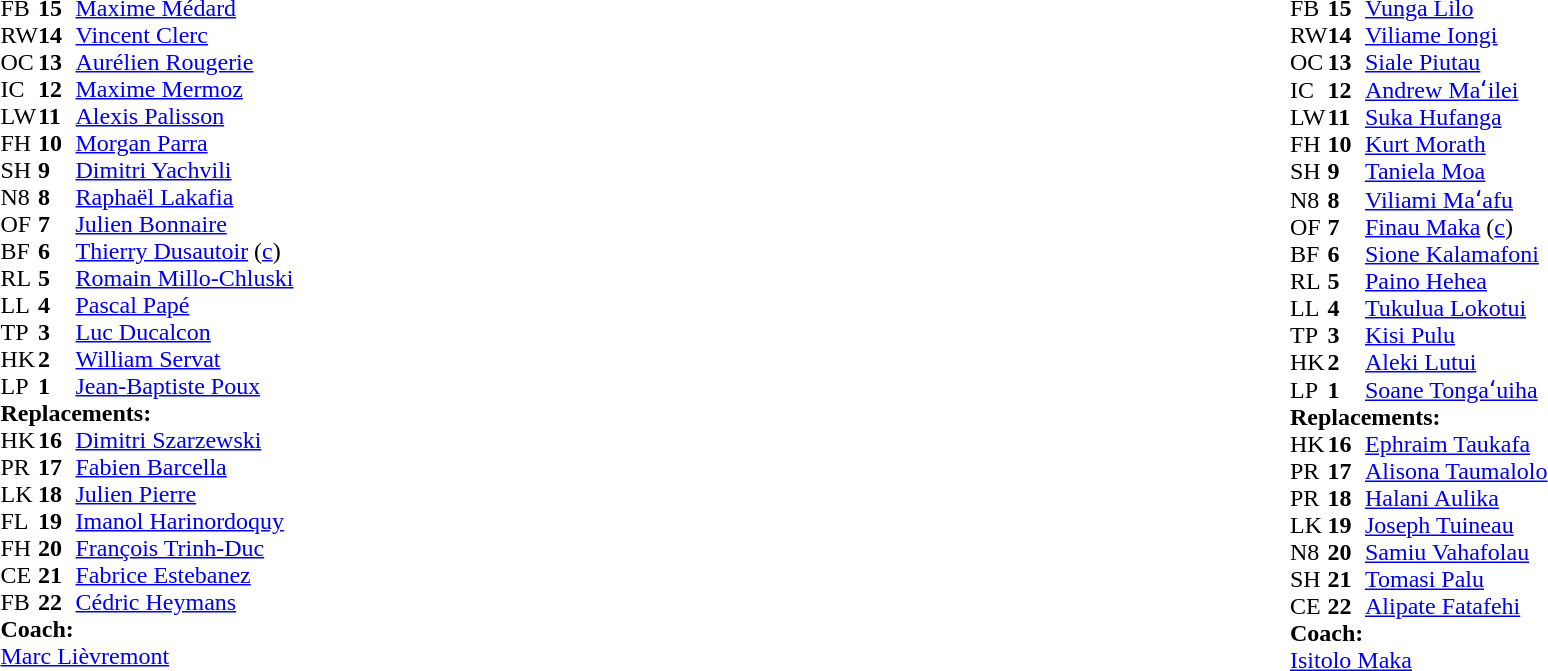<table width="100%">
<tr>
<td style="vertical-align:top" width="50%"><br><table cellspacing="0" cellpadding="0">
<tr>
<th width="25"></th>
<th width="25"></th>
</tr>
<tr>
<td>FB</td>
<td><strong>15</strong></td>
<td><a href='#'>Maxime Médard</a></td>
</tr>
<tr>
<td>RW</td>
<td><strong>14</strong></td>
<td><a href='#'>Vincent Clerc</a></td>
</tr>
<tr>
<td>OC</td>
<td><strong>13</strong></td>
<td><a href='#'>Aurélien Rougerie</a></td>
<td></td>
<td></td>
</tr>
<tr>
<td>IC</td>
<td><strong>12</strong></td>
<td><a href='#'>Maxime Mermoz</a></td>
</tr>
<tr>
<td>LW</td>
<td><strong>11</strong></td>
<td><a href='#'>Alexis Palisson</a></td>
<td></td>
<td></td>
</tr>
<tr>
<td>FH</td>
<td><strong>10</strong></td>
<td><a href='#'>Morgan Parra</a></td>
<td></td>
<td></td>
</tr>
<tr>
<td>SH</td>
<td><strong>9</strong></td>
<td><a href='#'>Dimitri Yachvili</a></td>
</tr>
<tr>
<td>N8</td>
<td><strong>8</strong></td>
<td><a href='#'>Raphaël Lakafia</a></td>
<td></td>
<td></td>
</tr>
<tr>
<td>OF</td>
<td><strong>7</strong></td>
<td><a href='#'>Julien Bonnaire</a></td>
</tr>
<tr>
<td>BF</td>
<td><strong>6</strong></td>
<td><a href='#'>Thierry Dusautoir</a> (<a href='#'>c</a>)</td>
</tr>
<tr>
<td>RL</td>
<td><strong>5</strong></td>
<td><a href='#'>Romain Millo-Chluski</a></td>
</tr>
<tr>
<td>LL</td>
<td><strong>4</strong></td>
<td><a href='#'>Pascal Papé</a></td>
<td></td>
<td></td>
</tr>
<tr>
<td>TP</td>
<td><strong>3</strong></td>
<td><a href='#'>Luc Ducalcon</a></td>
<td></td>
<td></td>
<td></td>
</tr>
<tr>
<td>HK</td>
<td><strong>2</strong></td>
<td><a href='#'>William Servat</a></td>
<td></td>
<td></td>
</tr>
<tr>
<td>LP</td>
<td><strong>1</strong></td>
<td><a href='#'>Jean-Baptiste Poux</a></td>
<td></td>
<td></td>
<td></td>
</tr>
<tr>
<td colspan=3><strong>Replacements:</strong></td>
</tr>
<tr>
<td>HK</td>
<td><strong>16</strong></td>
<td><a href='#'>Dimitri Szarzewski</a></td>
<td></td>
<td></td>
</tr>
<tr>
<td>PR</td>
<td><strong>17</strong></td>
<td><a href='#'>Fabien Barcella</a></td>
<td></td>
<td></td>
</tr>
<tr>
<td>LK</td>
<td><strong>18</strong></td>
<td><a href='#'>Julien Pierre</a></td>
<td></td>
<td></td>
</tr>
<tr>
<td>FL</td>
<td><strong>19</strong></td>
<td><a href='#'>Imanol Harinordoquy</a></td>
<td></td>
<td></td>
</tr>
<tr>
<td>FH</td>
<td><strong>20</strong></td>
<td><a href='#'>François Trinh-Duc</a></td>
<td></td>
<td></td>
</tr>
<tr>
<td>CE</td>
<td><strong>21</strong></td>
<td><a href='#'>Fabrice Estebanez</a></td>
<td></td>
<td></td>
</tr>
<tr>
<td>FB</td>
<td><strong>22</strong></td>
<td><a href='#'>Cédric Heymans</a></td>
<td></td>
<td></td>
</tr>
<tr>
<td colspan=3><strong>Coach:</strong></td>
</tr>
<tr>
<td colspan="4"><a href='#'>Marc Lièvremont</a></td>
</tr>
</table>
</td>
<td style="vertical-align:top"></td>
<td style="vertical-align:top" width="50%"><br><table cellspacing="0" cellpadding="0" align="center">
<tr>
<th width="25"></th>
<th width="25"></th>
</tr>
<tr>
<td>FB</td>
<td><strong>15</strong></td>
<td><a href='#'>Vunga Lilo</a></td>
</tr>
<tr>
<td>RW</td>
<td><strong>14</strong></td>
<td><a href='#'>Viliame Iongi</a></td>
</tr>
<tr>
<td>OC</td>
<td><strong>13</strong></td>
<td><a href='#'>Siale Piutau</a></td>
</tr>
<tr>
<td>IC</td>
<td><strong>12</strong></td>
<td><a href='#'>Andrew Maʻilei</a></td>
<td></td>
<td></td>
</tr>
<tr>
<td>LW</td>
<td><strong>11</strong></td>
<td><a href='#'>Suka Hufanga</a></td>
<td></td>
<td></td>
</tr>
<tr>
<td>FH</td>
<td><strong>10</strong></td>
<td><a href='#'>Kurt Morath</a></td>
</tr>
<tr>
<td>SH</td>
<td><strong>9</strong></td>
<td><a href='#'>Taniela Moa</a></td>
</tr>
<tr>
<td>N8</td>
<td><strong>8</strong></td>
<td><a href='#'>Viliami Maʻafu</a></td>
</tr>
<tr>
<td>OF</td>
<td><strong>7</strong></td>
<td><a href='#'>Finau Maka</a> (<a href='#'>c</a>)</td>
<td></td>
<td></td>
</tr>
<tr>
<td>BF</td>
<td><strong>6</strong></td>
<td><a href='#'>Sione Kalamafoni</a></td>
</tr>
<tr>
<td>RL</td>
<td><strong>5</strong></td>
<td><a href='#'>Paino Hehea</a></td>
<td></td>
<td></td>
</tr>
<tr>
<td>LL</td>
<td><strong>4</strong></td>
<td><a href='#'>Tukulua Lokotui</a></td>
</tr>
<tr>
<td>TP</td>
<td><strong>3</strong></td>
<td><a href='#'>Kisi Pulu</a></td>
<td></td>
<td></td>
</tr>
<tr>
<td>HK</td>
<td><strong>2</strong></td>
<td><a href='#'>Aleki Lutui</a></td>
</tr>
<tr>
<td>LP</td>
<td><strong>1</strong></td>
<td><a href='#'>Soane Tongaʻuiha</a></td>
<td></td>
<td></td>
</tr>
<tr>
<td colspan=3><strong>Replacements:</strong></td>
</tr>
<tr>
<td>HK</td>
<td><strong>16</strong></td>
<td><a href='#'>Ephraim Taukafa</a></td>
</tr>
<tr>
<td>PR</td>
<td><strong>17</strong></td>
<td><a href='#'>Alisona Taumalolo</a></td>
<td></td>
<td></td>
</tr>
<tr>
<td>PR</td>
<td><strong>18</strong></td>
<td><a href='#'>Halani Aulika</a></td>
<td></td>
<td></td>
</tr>
<tr>
<td>LK</td>
<td><strong>19</strong></td>
<td><a href='#'>Joseph Tuineau</a></td>
<td></td>
<td></td>
</tr>
<tr>
<td>N8</td>
<td><strong>20</strong></td>
<td><a href='#'>Samiu Vahafolau</a></td>
<td></td>
<td></td>
</tr>
<tr>
<td>SH</td>
<td><strong>21</strong></td>
<td><a href='#'>Tomasi Palu</a></td>
<td></td>
<td></td>
</tr>
<tr>
<td>CE</td>
<td><strong>22</strong></td>
<td><a href='#'>Alipate Fatafehi</a></td>
<td></td>
<td></td>
</tr>
<tr>
<td colspan=3><strong>Coach:</strong></td>
</tr>
<tr>
<td colspan="4"> <a href='#'>Isitolo Maka</a></td>
</tr>
</table>
</td>
</tr>
</table>
